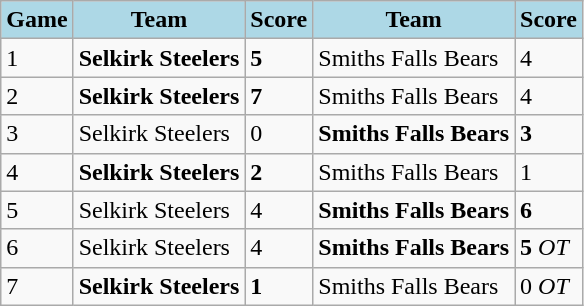<table class="wikitable">
<tr>
<th style="background:lightblue;">Game</th>
<th style="background:lightblue;">Team</th>
<th style="background:lightblue;">Score</th>
<th style="background:lightblue;">Team</th>
<th style="background:lightblue;">Score</th>
</tr>
<tr bgcolor=>
<td>1</td>
<td><strong>Selkirk Steelers</strong></td>
<td><strong>5</strong></td>
<td>Smiths Falls Bears</td>
<td>4</td>
</tr>
<tr bgcolor=>
<td>2</td>
<td><strong>Selkirk Steelers</strong></td>
<td><strong>7</strong></td>
<td>Smiths Falls Bears</td>
<td>4</td>
</tr>
<tr bgcolor=>
<td>3</td>
<td>Selkirk Steelers</td>
<td>0</td>
<td><strong>Smiths Falls Bears</strong></td>
<td><strong>3</strong></td>
</tr>
<tr bgcolor=>
<td>4</td>
<td><strong>Selkirk Steelers</strong></td>
<td><strong>2</strong></td>
<td>Smiths Falls Bears</td>
<td>1</td>
</tr>
<tr bgcolor=>
<td>5</td>
<td>Selkirk Steelers</td>
<td>4</td>
<td><strong>Smiths Falls Bears</strong></td>
<td><strong>6</strong></td>
</tr>
<tr bgcolor=>
<td>6</td>
<td>Selkirk Steelers</td>
<td>4</td>
<td><strong>Smiths Falls Bears</strong></td>
<td><strong>5</strong> <em>OT</em></td>
</tr>
<tr bgcolor=>
<td>7</td>
<td><strong>Selkirk Steelers</strong></td>
<td><strong>1</strong></td>
<td>Smiths Falls Bears</td>
<td>0 <em>OT</em></td>
</tr>
</table>
